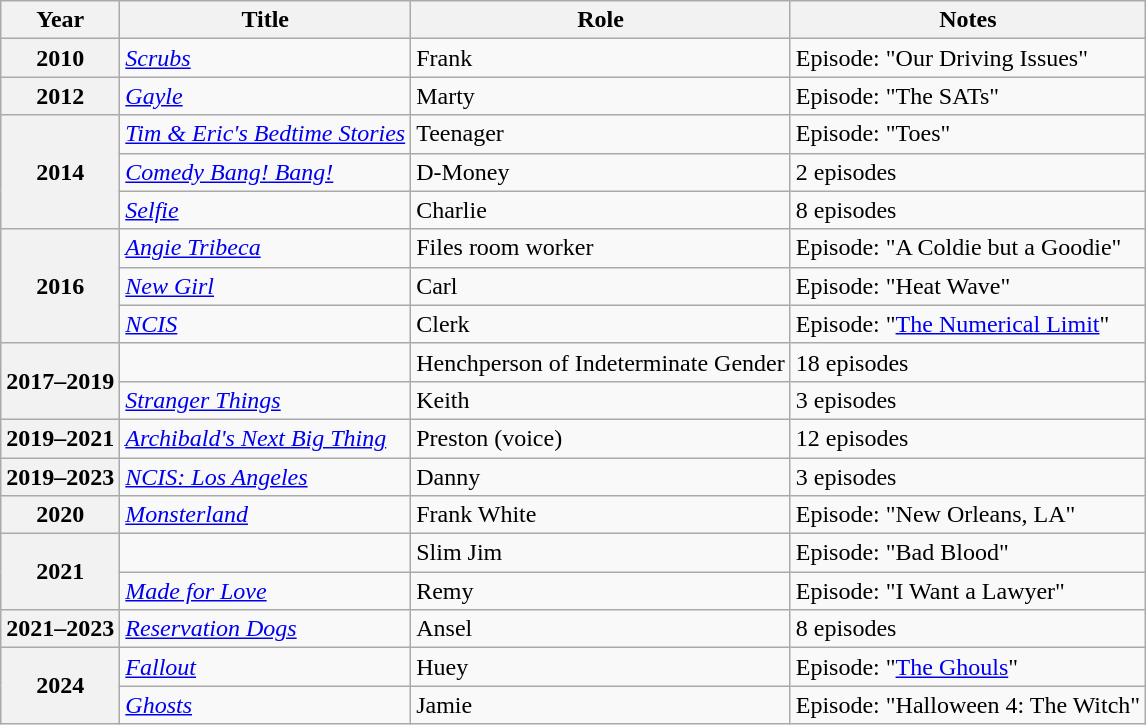<table class="wikitable plainrowheaders sortable">
<tr>
<th scope="col">Year</th>
<th scope="col">Title</th>
<th scope="col">Role</th>
<th scope="col" class="unsortable">Notes</th>
</tr>
<tr>
<th scope="row">2010</th>
<td><em><a href='#'>Scrubs</a></em></td>
<td>Frank</td>
<td>Episode: "Our Driving Issues"</td>
</tr>
<tr>
<th scope="row">2012</th>
<td><em><a href='#'>Gayle</a></em></td>
<td>Marty</td>
<td>Episode: "The SATs"</td>
</tr>
<tr>
<th scope="row" rowspan="3">2014</th>
<td><em><a href='#'>Tim & Eric's Bedtime Stories</a></em></td>
<td>Teenager</td>
<td>Episode: "Toes"</td>
</tr>
<tr>
<td><em><a href='#'>Comedy Bang! Bang!</a></em></td>
<td>D-Money</td>
<td>2 episodes</td>
</tr>
<tr>
<td><em><a href='#'>Selfie</a></em></td>
<td>Charlie</td>
<td>8 episodes</td>
</tr>
<tr>
<th scope="row" rowspan="3">2016</th>
<td><em><a href='#'>Angie Tribeca</a></em></td>
<td>Files room worker</td>
<td>Episode: "A Coldie but a Goodie"</td>
</tr>
<tr>
<td><em><a href='#'>New Girl</a></em></td>
<td>Carl</td>
<td>Episode: "Heat Wave"</td>
</tr>
<tr>
<td><em><a href='#'>NCIS</a></em></td>
<td>Clerk</td>
<td>Episode: "<a href='#'>The Numerical Limit</a>"</td>
</tr>
<tr>
<th scope="row" rowspan="2">2017–2019</th>
<td><em></em></td>
<td>Henchperson of Indeterminate Gender</td>
<td>18 episodes</td>
</tr>
<tr>
<td><em><a href='#'>Stranger Things</a></em></td>
<td>Keith</td>
<td>3 episodes</td>
</tr>
<tr>
<th scope="row">2019–2021</th>
<td><em><a href='#'>Archibald's Next Big Thing</a></em></td>
<td>Preston (voice)</td>
<td>12 episodes</td>
</tr>
<tr>
<th scope="row">2019–2023</th>
<td><em><a href='#'>NCIS: Los Angeles</a></em></td>
<td>Danny</td>
<td>3 episodes</td>
</tr>
<tr>
<th scope="row">2020</th>
<td><em><a href='#'>Monsterland</a></em></td>
<td>Frank White</td>
<td>Episode: "New Orleans, LA"</td>
</tr>
<tr>
<th scope="row" rowspan="2">2021</th>
<td><em></em></td>
<td>Slim Jim</td>
<td>Episode: "Bad Blood"</td>
</tr>
<tr>
<td><em><a href='#'>Made for Love</a></em></td>
<td>Remy</td>
<td>Episode: "I Want a Lawyer"</td>
</tr>
<tr>
<th scope="row">2021–2023</th>
<td><em><a href='#'>Reservation Dogs</a></em></td>
<td>Ansel</td>
<td>8 episodes</td>
</tr>
<tr>
<th scope="row" rowspan="2">2024</th>
<td><em><a href='#'>Fallout</a></em></td>
<td>Huey</td>
<td>Episode: "<a href='#'>The Ghouls</a>"</td>
</tr>
<tr>
<td><em><a href='#'>Ghosts</a></em></td>
<td>Jamie</td>
<td>Episode: "Halloween 4: The Witch"</td>
</tr>
</table>
